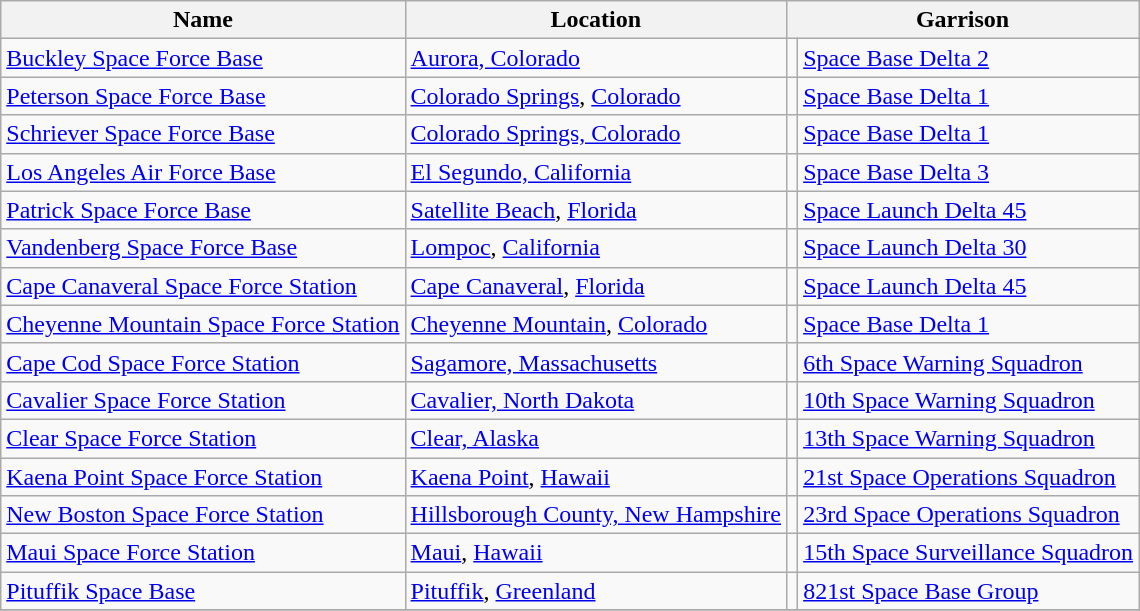<table class="wikitable">
<tr>
<th>Name</th>
<th>Location</th>
<th colspan=2>Garrison</th>
</tr>
<tr>
<td><a href='#'>Buckley Space Force Base</a></td>
<td><a href='#'>Aurora, Colorado</a></td>
<td></td>
<td><a href='#'>Space Base Delta 2</a></td>
</tr>
<tr>
<td><a href='#'>Peterson Space Force Base</a></td>
<td><a href='#'>Colorado Springs</a>, <a href='#'>Colorado</a></td>
<td></td>
<td><a href='#'>Space Base Delta 1</a></td>
</tr>
<tr>
<td><a href='#'>Schriever Space Force Base</a></td>
<td><a href='#'>Colorado Springs, Colorado</a></td>
<td></td>
<td><a href='#'>Space Base Delta 1</a></td>
</tr>
<tr>
<td><a href='#'>Los Angeles Air Force Base</a></td>
<td><a href='#'>El Segundo, California</a></td>
<td></td>
<td><a href='#'>Space Base Delta 3</a></td>
</tr>
<tr>
<td><a href='#'>Patrick Space Force Base</a></td>
<td><a href='#'>Satellite Beach</a>, <a href='#'>Florida</a></td>
<td></td>
<td><a href='#'>Space Launch Delta 45</a></td>
</tr>
<tr>
<td><a href='#'>Vandenberg Space Force Base</a></td>
<td><a href='#'>Lompoc</a>, <a href='#'>California</a></td>
<td></td>
<td><a href='#'>Space Launch Delta 30</a></td>
</tr>
<tr>
<td><a href='#'>Cape Canaveral Space Force Station</a></td>
<td><a href='#'>Cape Canaveral</a>, <a href='#'>Florida</a></td>
<td></td>
<td><a href='#'>Space Launch Delta 45</a></td>
</tr>
<tr>
<td><a href='#'>Cheyenne Mountain Space Force Station</a></td>
<td><a href='#'>Cheyenne Mountain</a>, <a href='#'>Colorado</a></td>
<td></td>
<td><a href='#'>Space Base Delta 1</a></td>
</tr>
<tr>
<td><a href='#'>Cape Cod Space Force Station</a></td>
<td><a href='#'>Sagamore, Massachusetts</a></td>
<td></td>
<td><a href='#'>6th Space Warning Squadron</a></td>
</tr>
<tr>
<td><a href='#'>Cavalier Space Force Station</a></td>
<td><a href='#'>Cavalier, North Dakota</a></td>
<td></td>
<td><a href='#'>10th Space Warning Squadron</a></td>
</tr>
<tr>
<td><a href='#'>Clear Space Force Station</a></td>
<td><a href='#'>Clear, Alaska</a></td>
<td></td>
<td><a href='#'>13th Space Warning Squadron</a></td>
</tr>
<tr>
<td><a href='#'>Kaena Point Space Force Station</a></td>
<td><a href='#'>Kaena Point</a>, <a href='#'>Hawaii</a></td>
<td></td>
<td><a href='#'>21st Space Operations Squadron</a></td>
</tr>
<tr>
<td><a href='#'>New Boston Space Force Station</a></td>
<td><a href='#'>Hillsborough County, New Hampshire</a></td>
<td></td>
<td><a href='#'>23rd Space Operations Squadron</a></td>
</tr>
<tr>
<td><a href='#'>Maui Space Force Station</a></td>
<td><a href='#'>Maui</a>, <a href='#'>Hawaii</a></td>
<td></td>
<td><a href='#'>15th Space Surveillance Squadron</a></td>
</tr>
<tr>
<td><a href='#'>Pituffik Space Base</a></td>
<td><a href='#'>Pituffik</a>, <a href='#'>Greenland</a></td>
<td></td>
<td><a href='#'>821st Space Base Group</a></td>
</tr>
<tr>
</tr>
</table>
